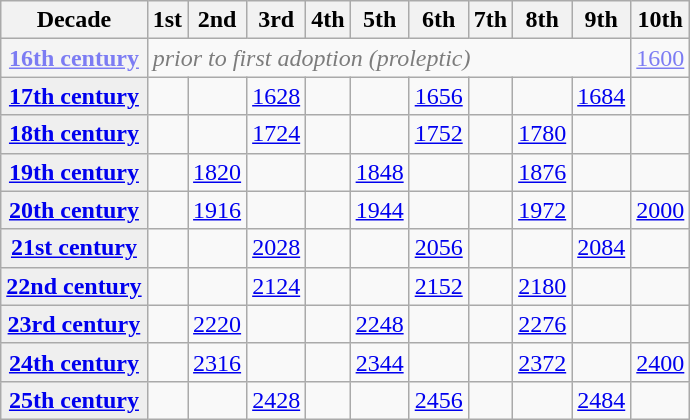<table class="wikitable">
<tr>
<th scope=row>Decade</th>
<th>1st</th>
<th>2nd</th>
<th>3rd</th>
<th>4th</th>
<th>5th</th>
<th>6th</th>
<th>7th</th>
<th>8th</th>
<th>9th</th>
<th>10th</th>
</tr>
<tr style="opacity: 0.5;">
<th style="background-color:#efefef;"><a href='#'>16th century</a></th>
<td colspan=9><em>prior to first adoption (proleptic)</em></td>
<td><a href='#'>1600</a></td>
</tr>
<tr>
<th style="background-color:#efefef;"><a href='#'>17th century</a></th>
<td></td>
<td></td>
<td><a href='#'>1628</a></td>
<td></td>
<td></td>
<td><a href='#'>1656</a></td>
<td></td>
<td></td>
<td><a href='#'>1684</a></td>
<td></td>
</tr>
<tr>
<th style="background-color:#efefef;"><a href='#'>18th century</a></th>
<td></td>
<td></td>
<td><a href='#'>1724</a></td>
<td></td>
<td></td>
<td><a href='#'>1752</a></td>
<td></td>
<td><a href='#'>1780</a></td>
<td></td>
<td></td>
</tr>
<tr>
<th style="background-color:#efefef;"><a href='#'>19th century</a></th>
<td></td>
<td><a href='#'>1820</a></td>
<td></td>
<td></td>
<td><a href='#'>1848</a></td>
<td></td>
<td></td>
<td><a href='#'>1876</a></td>
<td></td>
<td></td>
</tr>
<tr>
<th style="background-color:#efefef;"><a href='#'>20th century</a></th>
<td></td>
<td><a href='#'>1916</a></td>
<td></td>
<td></td>
<td><a href='#'>1944</a></td>
<td></td>
<td></td>
<td><a href='#'>1972</a></td>
<td></td>
<td><a href='#'>2000</a></td>
</tr>
<tr>
<th style="background-color:#efefef;"><a href='#'>21st century</a></th>
<td></td>
<td></td>
<td><a href='#'>2028</a></td>
<td></td>
<td></td>
<td><a href='#'>2056</a></td>
<td></td>
<td></td>
<td><a href='#'>2084</a></td>
<td></td>
</tr>
<tr>
<th style="background-color:#efefef;"><a href='#'>22nd century</a></th>
<td></td>
<td></td>
<td><a href='#'>2124</a></td>
<td></td>
<td></td>
<td><a href='#'>2152</a></td>
<td></td>
<td><a href='#'>2180</a></td>
<td></td>
<td></td>
</tr>
<tr>
<th style="background-color:#efefef;"><a href='#'>23rd century</a></th>
<td></td>
<td><a href='#'>2220</a></td>
<td></td>
<td></td>
<td><a href='#'>2248</a></td>
<td></td>
<td></td>
<td><a href='#'>2276</a></td>
<td></td>
<td></td>
</tr>
<tr>
<th style="background-color:#efefef;"><a href='#'>24th century</a></th>
<td></td>
<td><a href='#'>2316</a></td>
<td></td>
<td></td>
<td><a href='#'>2344</a></td>
<td></td>
<td></td>
<td><a href='#'>2372</a></td>
<td></td>
<td><a href='#'>2400</a></td>
</tr>
<tr>
<th style="background-color:#efefef;"><a href='#'>25th century</a></th>
<td></td>
<td></td>
<td><a href='#'>2428</a></td>
<td></td>
<td></td>
<td><a href='#'>2456</a></td>
<td></td>
<td></td>
<td><a href='#'>2484</a></td>
<td></td>
</tr>
</table>
